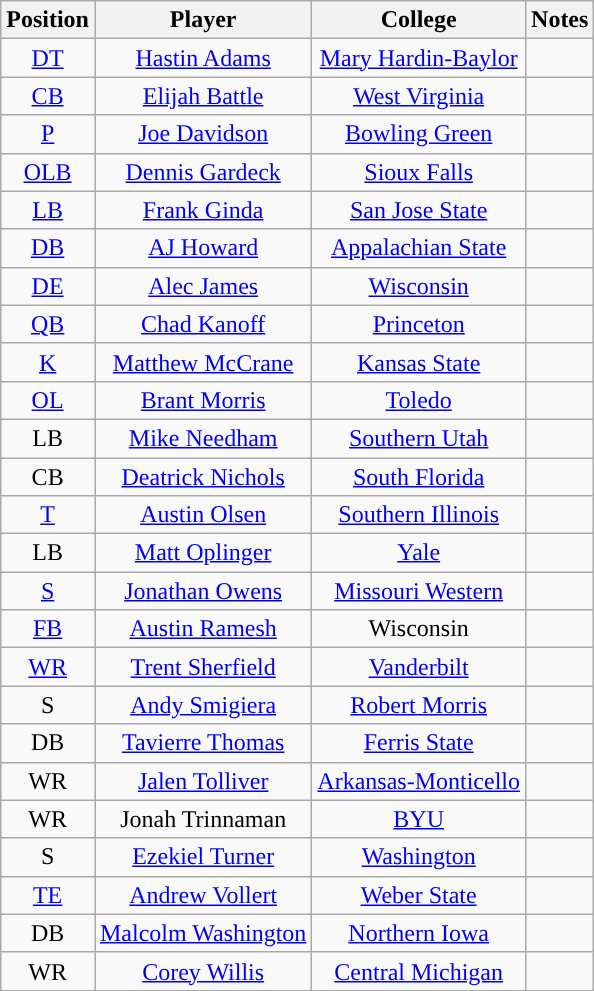<table class="wikitable" style="text-align:center">
<tr>
<th>Position</th>
<th>Player</th>
<th>College</th>
<th>Notes</th>
</tr>
<tr>
<td><a href='#'>DT</a></td>
<td><a href='#'>Hastin Adams</a></td>
<td><a href='#'>Mary Hardin-Baylor</a></td>
<td></td>
</tr>
<tr>
<td><a href='#'>CB</a></td>
<td><a href='#'>Elijah Battle</a></td>
<td><a href='#'>West Virginia</a></td>
<td></td>
</tr>
<tr>
<td><a href='#'>P</a></td>
<td><a href='#'>Joe Davidson</a></td>
<td><a href='#'>Bowling Green</a></td>
<td></td>
</tr>
<tr>
<td><a href='#'>OLB</a></td>
<td><a href='#'>Dennis Gardeck</a></td>
<td><a href='#'>Sioux Falls</a></td>
<td></td>
</tr>
<tr>
<td><a href='#'>LB</a></td>
<td><a href='#'>Frank Ginda</a></td>
<td><a href='#'>San Jose State</a></td>
<td></td>
</tr>
<tr>
<td><a href='#'>DB</a></td>
<td><a href='#'>AJ Howard</a></td>
<td><a href='#'>Appalachian State</a></td>
<td></td>
</tr>
<tr>
<td><a href='#'>DE</a></td>
<td><a href='#'>Alec James</a></td>
<td><a href='#'>Wisconsin</a></td>
<td></td>
</tr>
<tr>
<td><a href='#'>QB</a></td>
<td><a href='#'>Chad Kanoff</a></td>
<td><a href='#'>Princeton</a></td>
<td></td>
</tr>
<tr>
<td><a href='#'>K</a></td>
<td><a href='#'>Matthew McCrane</a></td>
<td><a href='#'>Kansas State</a></td>
<td></td>
</tr>
<tr>
<td><a href='#'>OL</a></td>
<td><a href='#'>Brant Morris</a></td>
<td><a href='#'>Toledo</a></td>
<td></td>
</tr>
<tr>
<td>LB</td>
<td><a href='#'>Mike Needham</a></td>
<td><a href='#'>Southern Utah</a></td>
<td></td>
</tr>
<tr>
<td>CB</td>
<td><a href='#'>Deatrick Nichols</a></td>
<td><a href='#'>South Florida</a></td>
<td></td>
</tr>
<tr>
<td><a href='#'>T</a></td>
<td><a href='#'>Austin Olsen</a></td>
<td><a href='#'>Southern Illinois</a></td>
<td></td>
</tr>
<tr>
<td>LB</td>
<td><a href='#'>Matt Oplinger</a></td>
<td><a href='#'>Yale</a></td>
<td></td>
</tr>
<tr>
<td><a href='#'>S</a></td>
<td><a href='#'>Jonathan Owens</a></td>
<td><a href='#'>Missouri Western</a></td>
<td></td>
</tr>
<tr>
<td><a href='#'>FB</a></td>
<td><a href='#'>Austin Ramesh</a></td>
<td>Wisconsin</td>
<td></td>
</tr>
<tr>
<td><a href='#'>WR</a></td>
<td><a href='#'>Trent Sherfield</a></td>
<td><a href='#'>Vanderbilt</a></td>
<td></td>
</tr>
<tr>
<td>S</td>
<td><a href='#'>Andy Smigiera</a></td>
<td><a href='#'>Robert Morris</a></td>
<td></td>
</tr>
<tr>
<td>DB</td>
<td><a href='#'>Tavierre Thomas</a></td>
<td><a href='#'>Ferris State</a></td>
<td></td>
</tr>
<tr>
<td>WR</td>
<td><a href='#'>Jalen Tolliver</a></td>
<td><a href='#'>Arkansas-Monticello</a></td>
<td></td>
</tr>
<tr>
<td>WR</td>
<td>Jonah Trinnaman</td>
<td><a href='#'>BYU</a></td>
<td></td>
</tr>
<tr>
<td>S</td>
<td><a href='#'>Ezekiel Turner</a></td>
<td><a href='#'>Washington</a></td>
<td></td>
</tr>
<tr>
<td><a href='#'>TE</a></td>
<td><a href='#'>Andrew Vollert</a></td>
<td><a href='#'>Weber State</a></td>
<td></td>
</tr>
<tr>
<td>DB</td>
<td><a href='#'>Malcolm Washington</a></td>
<td><a href='#'>Northern Iowa</a></td>
<td></td>
</tr>
<tr>
<td>WR</td>
<td><a href='#'>Corey Willis</a></td>
<td><a href='#'>Central Michigan</a></td>
<td></td>
</tr>
</table>
